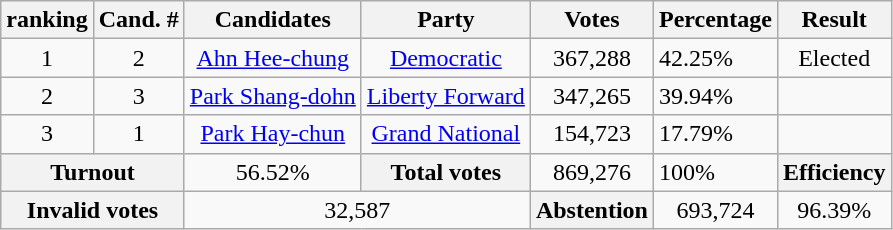<table class="wikitable sortable" style="text-align:center;">
<tr>
<th>ranking</th>
<th>Cand. #</th>
<th>Candidates</th>
<th>Party</th>
<th>Votes</th>
<th>Percentage</th>
<th>Result</th>
</tr>
<tr>
<td>1</td>
<td>2</td>
<td><a href='#'>Ahn Hee-chung</a></td>
<td><a href='#'>Democratic</a></td>
<td>367,288</td>
<td align=left>42.25%</td>
<td>Elected</td>
</tr>
<tr>
<td>2</td>
<td>3</td>
<td><a href='#'>Park Shang-dohn</a></td>
<td><a href='#'>Liberty Forward</a></td>
<td>347,265</td>
<td align=left>39.94%</td>
<td></td>
</tr>
<tr>
<td>3</td>
<td>1</td>
<td><a href='#'>Park Hay-chun</a></td>
<td><a href='#'>Grand National</a></td>
<td>154,723</td>
<td align=left>17.79%</td>
<td></td>
</tr>
<tr class="sortbottom">
<th colspan=2>Turnout</th>
<td>56.52%</td>
<th>Total votes</th>
<td>869,276</td>
<td align=left>100%</td>
<th>Efficiency</th>
</tr>
<tr class="sortbottom">
<th colspan=2>Invalid votes</th>
<td colspan=2>32,587</td>
<th>Abstention</th>
<td>693,724</td>
<td>96.39%</td>
</tr>
</table>
